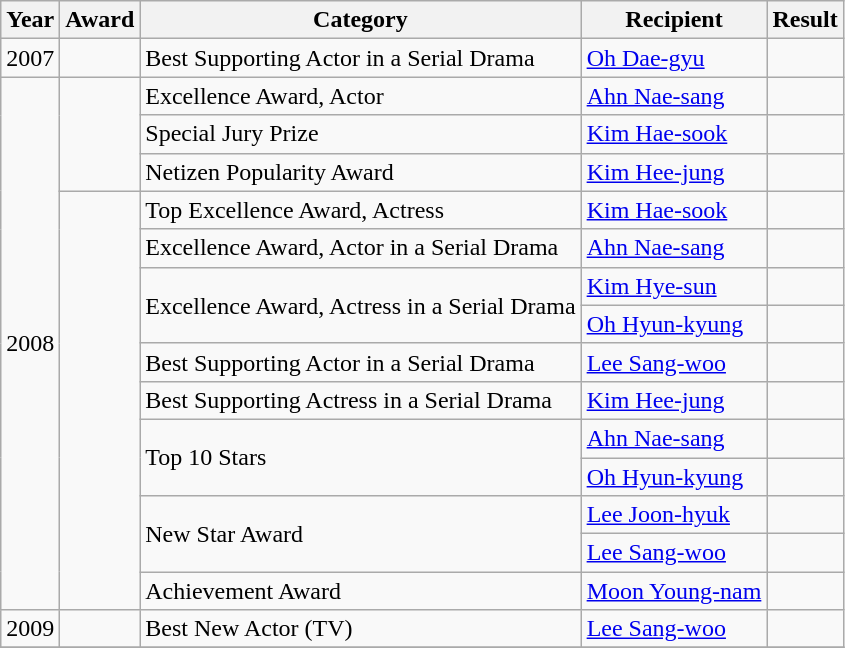<table class="wikitable">
<tr>
<th>Year</th>
<th>Award</th>
<th>Category</th>
<th>Recipient</th>
<th>Result</th>
</tr>
<tr>
<td>2007</td>
<td></td>
<td>Best Supporting Actor in a Serial Drama</td>
<td><a href='#'>Oh Dae-gyu</a></td>
<td></td>
</tr>
<tr>
<td rowspan=14>2008</td>
<td rowspan=3></td>
<td>Excellence Award, Actor</td>
<td><a href='#'>Ahn Nae-sang</a></td>
<td></td>
</tr>
<tr>
<td>Special Jury Prize</td>
<td><a href='#'>Kim Hae-sook</a></td>
<td></td>
</tr>
<tr>
<td>Netizen Popularity Award</td>
<td><a href='#'>Kim Hee-jung</a></td>
<td></td>
</tr>
<tr>
<td rowspan=11></td>
<td>Top Excellence Award, Actress</td>
<td><a href='#'>Kim Hae-sook</a></td>
<td></td>
</tr>
<tr>
<td>Excellence Award, Actor in a Serial Drama</td>
<td><a href='#'>Ahn Nae-sang</a></td>
<td></td>
</tr>
<tr>
<td rowspan=2>Excellence Award, Actress in a Serial Drama</td>
<td><a href='#'>Kim Hye-sun</a></td>
<td></td>
</tr>
<tr>
<td><a href='#'>Oh Hyun-kyung</a></td>
<td></td>
</tr>
<tr>
<td>Best Supporting Actor in a Serial Drama</td>
<td><a href='#'>Lee Sang-woo</a></td>
<td></td>
</tr>
<tr>
<td>Best Supporting Actress in a Serial Drama</td>
<td><a href='#'>Kim Hee-jung</a></td>
<td></td>
</tr>
<tr>
<td rowspan=2>Top 10 Stars</td>
<td><a href='#'>Ahn Nae-sang</a></td>
<td></td>
</tr>
<tr>
<td><a href='#'>Oh Hyun-kyung</a></td>
<td></td>
</tr>
<tr>
<td rowspan=2>New Star Award</td>
<td><a href='#'>Lee Joon-hyuk</a></td>
<td></td>
</tr>
<tr>
<td><a href='#'>Lee Sang-woo</a></td>
<td></td>
</tr>
<tr>
<td>Achievement Award</td>
<td><a href='#'>Moon Young-nam</a></td>
<td></td>
</tr>
<tr>
<td>2009</td>
<td></td>
<td>Best New Actor (TV)</td>
<td><a href='#'>Lee Sang-woo</a></td>
<td></td>
</tr>
<tr>
</tr>
</table>
